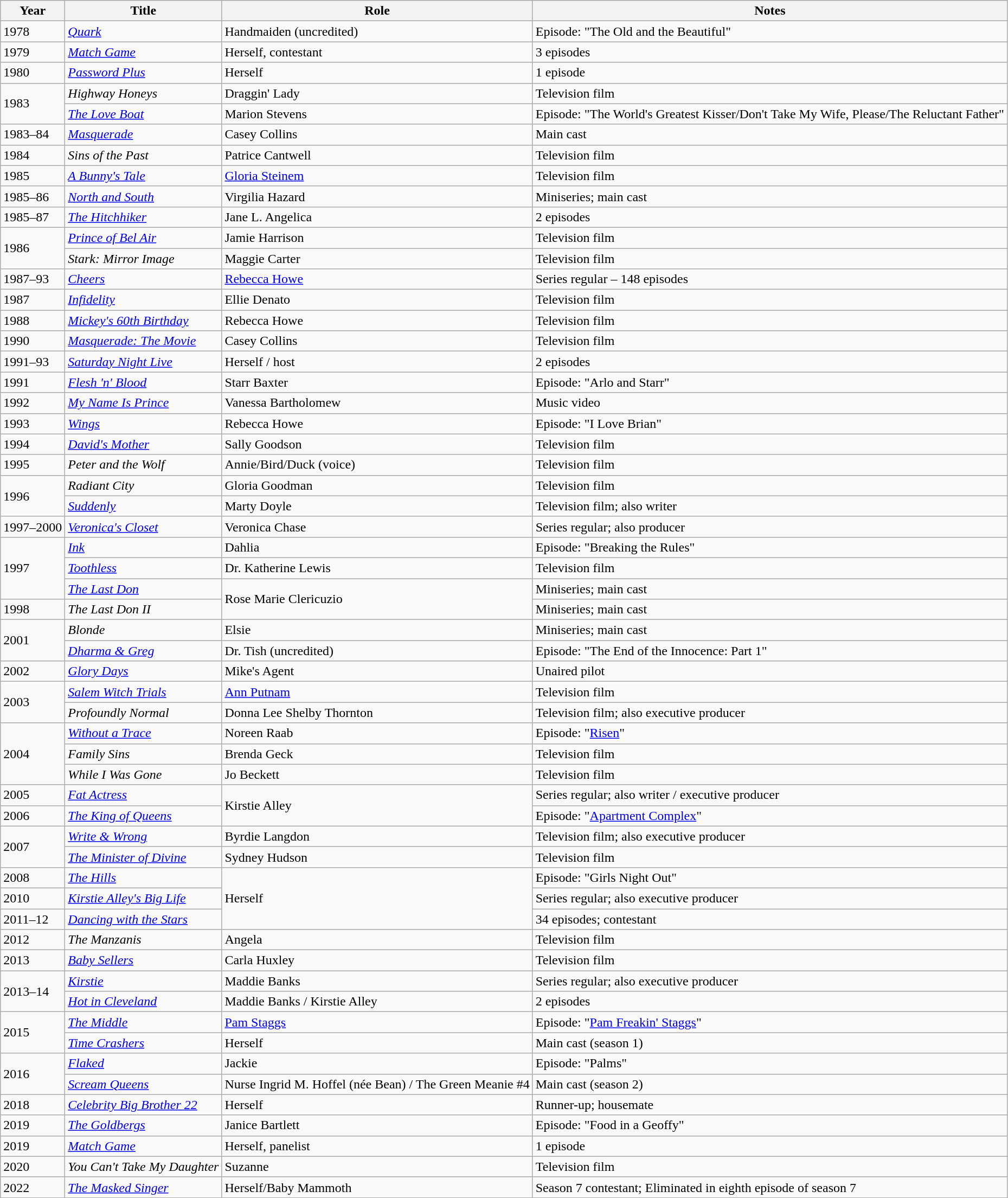<table class="wikitable sortable">
<tr>
<th scope="col">Year</th>
<th scope="col">Title</th>
<th scope="col">Role</th>
<th scope="col" class="unsortable">Notes</th>
</tr>
<tr>
<td>1978</td>
<td><em><a href='#'>Quark</a></em></td>
<td>Handmaiden (uncredited)</td>
<td>Episode: "The Old and the Beautiful"</td>
</tr>
<tr>
<td>1979</td>
<td><em><a href='#'>Match Game</a></em></td>
<td>Herself, contestant</td>
<td>3 episodes</td>
</tr>
<tr>
<td>1980</td>
<td><em><a href='#'>Password Plus</a></em></td>
<td>Herself</td>
<td>1 episode</td>
</tr>
<tr>
<td rowspan="2">1983</td>
<td><em>Highway Honeys</em></td>
<td>Draggin' Lady</td>
<td>Television film</td>
</tr>
<tr>
<td data-sort-value="Love Boat, The"><em><a href='#'>The Love Boat</a></em></td>
<td>Marion Stevens</td>
<td>Episode: "The World's Greatest Kisser/Don't Take My Wife, Please/The Reluctant Father"</td>
</tr>
<tr>
<td>1983–84</td>
<td><em><a href='#'>Masquerade</a></em></td>
<td>Casey Collins</td>
<td>Main cast</td>
</tr>
<tr>
<td>1984</td>
<td><em>Sins of the Past</em></td>
<td>Patrice Cantwell</td>
<td>Television film</td>
</tr>
<tr>
<td>1985</td>
<td data-sort-value="Bunny's Tale, A"><em><a href='#'>A Bunny's Tale</a></em></td>
<td><a href='#'>Gloria Steinem</a></td>
<td>Television film</td>
</tr>
<tr>
<td>1985–86</td>
<td><em><a href='#'>North and South</a></em></td>
<td>Virgilia Hazard</td>
<td>Miniseries; main cast</td>
</tr>
<tr>
<td>1985–87</td>
<td data-sort-value="Hitchhiker, The"><em><a href='#'>The Hitchhiker</a></em></td>
<td>Jane L. Angelica</td>
<td>2 episodes</td>
</tr>
<tr>
<td rowspan="2">1986</td>
<td><em><a href='#'>Prince of Bel Air</a></em></td>
<td>Jamie Harrison</td>
<td>Television film</td>
</tr>
<tr>
<td><em>Stark: Mirror Image</em></td>
<td>Maggie Carter</td>
<td>Television film</td>
</tr>
<tr>
<td>1987–93</td>
<td><em><a href='#'>Cheers</a></em></td>
<td><a href='#'>Rebecca Howe</a></td>
<td>Series regular – 148 episodes</td>
</tr>
<tr>
<td>1987</td>
<td><em><a href='#'>Infidelity</a></em></td>
<td>Ellie Denato</td>
<td>Television film</td>
</tr>
<tr>
<td>1988</td>
<td><em><a href='#'>Mickey's 60th Birthday</a></em></td>
<td>Rebecca Howe</td>
<td>Television film</td>
</tr>
<tr>
<td>1990</td>
<td><em><a href='#'>Masquerade: The Movie</a></em></td>
<td>Casey Collins</td>
<td>Television film</td>
</tr>
<tr>
<td>1991–93</td>
<td><em><a href='#'>Saturday Night Live</a></em></td>
<td>Herself / host</td>
<td>2 episodes</td>
</tr>
<tr>
<td>1991</td>
<td><em><a href='#'>Flesh 'n' Blood</a></em></td>
<td>Starr Baxter</td>
<td>Episode: "Arlo and Starr"</td>
</tr>
<tr>
<td>1992</td>
<td><em><a href='#'>My Name Is Prince</a></em></td>
<td>Vanessa Bartholomew</td>
<td>Music video</td>
</tr>
<tr>
<td>1993</td>
<td><em><a href='#'>Wings</a></em></td>
<td>Rebecca Howe</td>
<td>Episode: "I Love Brian"</td>
</tr>
<tr>
<td>1994</td>
<td><em><a href='#'>David's Mother</a></em></td>
<td>Sally Goodson</td>
<td>Television film</td>
</tr>
<tr>
<td>1995</td>
<td><em>Peter and the Wolf</em></td>
<td>Annie/Bird/Duck (voice)</td>
<td>Television film</td>
</tr>
<tr>
<td rowspan="2">1996</td>
<td><em>Radiant City</em></td>
<td>Gloria Goodman</td>
<td>Television film</td>
</tr>
<tr>
<td><em><a href='#'>Suddenly</a></em></td>
<td>Marty Doyle</td>
<td>Television film; also writer</td>
</tr>
<tr>
<td>1997–2000</td>
<td><em><a href='#'>Veronica's Closet</a></em></td>
<td>Veronica Chase</td>
<td>Series regular; also producer</td>
</tr>
<tr>
<td rowspan="3">1997</td>
<td><em><a href='#'>Ink</a></em></td>
<td>Dahlia</td>
<td>Episode: "Breaking the Rules"</td>
</tr>
<tr>
<td><em><a href='#'>Toothless</a></em></td>
<td>Dr. Katherine Lewis</td>
<td>Television film</td>
</tr>
<tr>
<td data-sort-value="Last Don, The"><em><a href='#'>The Last Don</a></em></td>
<td rowspan="2">Rose Marie Clericuzio</td>
<td>Miniseries; main cast</td>
</tr>
<tr>
<td>1998</td>
<td data-sort-value="Last Don II, The"><em>The Last Don II</em></td>
<td>Miniseries; main cast</td>
</tr>
<tr>
<td rowspan="2">2001</td>
<td><em>Blonde</em></td>
<td>Elsie</td>
<td>Miniseries; main cast</td>
</tr>
<tr>
<td><em><a href='#'>Dharma & Greg</a></em></td>
<td>Dr. Tish (uncredited)</td>
<td>Episode: "The End of the Innocence: Part 1"</td>
</tr>
<tr>
<td>2002</td>
<td><em><a href='#'>Glory Days</a></em></td>
<td>Mike's Agent</td>
<td>Unaired pilot</td>
</tr>
<tr>
<td rowspan="2">2003</td>
<td><em><a href='#'>Salem Witch Trials</a></em></td>
<td><a href='#'>Ann Putnam</a></td>
<td>Television film</td>
</tr>
<tr>
<td><em>Profoundly Normal</em></td>
<td>Donna Lee Shelby Thornton</td>
<td>Television film; also executive producer</td>
</tr>
<tr>
<td rowspan="3">2004</td>
<td><em><a href='#'>Without a Trace</a></em></td>
<td>Noreen Raab</td>
<td>Episode: "<a href='#'>Risen</a>"</td>
</tr>
<tr>
<td><em>Family Sins</em></td>
<td>Brenda Geck</td>
<td>Television film</td>
</tr>
<tr>
<td><em>While I Was Gone</em></td>
<td>Jo Beckett</td>
<td>Television film</td>
</tr>
<tr>
<td>2005</td>
<td><em><a href='#'>Fat Actress</a></em></td>
<td rowspan="2">Kirstie Alley</td>
<td>Series regular; also writer / executive producer</td>
</tr>
<tr>
<td>2006</td>
<td data-sort-value="King of Queens, The"><em><a href='#'>The King of Queens</a></em></td>
<td>Episode: "<a href='#'>Apartment Complex</a>"</td>
</tr>
<tr>
<td rowspan="2">2007</td>
<td><em><a href='#'>Write & Wrong</a></em></td>
<td>Byrdie Langdon</td>
<td>Television film; also executive producer</td>
</tr>
<tr>
<td data-sort-value="Minister of Divine, The"><em><a href='#'>The Minister of Divine</a></em></td>
<td>Sydney Hudson</td>
<td>Television film</td>
</tr>
<tr>
<td>2008</td>
<td data-sort-value="Hills, The"><em><a href='#'>The Hills</a></em></td>
<td rowspan="3">Herself</td>
<td>Episode: "Girls Night Out"</td>
</tr>
<tr>
<td>2010</td>
<td><em><a href='#'>Kirstie Alley's Big Life</a></em></td>
<td>Series regular; also executive producer</td>
</tr>
<tr>
<td>2011–12</td>
<td><em><a href='#'>Dancing with the Stars</a></em></td>
<td>34 episodes; contestant</td>
</tr>
<tr>
<td>2012</td>
<td data-sort-value="Manzanis, The"><em>The Manzanis</em></td>
<td>Angela</td>
<td>Television film</td>
</tr>
<tr>
<td>2013</td>
<td><em><a href='#'>Baby Sellers</a></em></td>
<td>Carla Huxley</td>
<td>Television film</td>
</tr>
<tr>
<td rowspan="2">2013–14</td>
<td><em><a href='#'>Kirstie</a></em></td>
<td>Maddie Banks</td>
<td>Series regular; also executive producer</td>
</tr>
<tr>
<td><em><a href='#'>Hot in Cleveland</a></em></td>
<td>Maddie Banks / Kirstie Alley</td>
<td>2 episodes</td>
</tr>
<tr>
<td rowspan="2">2015</td>
<td data-sort-value="Middle, The"><em><a href='#'>The Middle</a></em></td>
<td><a href='#'>Pam Staggs</a></td>
<td>Episode: "<a href='#'>Pam Freakin' Staggs</a>"</td>
</tr>
<tr>
<td><em><a href='#'>Time Crashers</a></em></td>
<td>Herself</td>
<td>Main cast (season 1)</td>
</tr>
<tr>
<td rowspan="2">2016</td>
<td><em><a href='#'>Flaked</a></em></td>
<td>Jackie</td>
<td>Episode: "Palms"</td>
</tr>
<tr>
<td><em><a href='#'>Scream Queens</a></em></td>
<td>Nurse Ingrid M. Hoffel (née Bean) / The Green Meanie #4</td>
<td>Main cast (season 2)</td>
</tr>
<tr>
<td>2018</td>
<td><em><a href='#'>Celebrity Big Brother 22</a></em></td>
<td>Herself</td>
<td>Runner-up; housemate</td>
</tr>
<tr>
<td>2019</td>
<td data-sort-value="Goldbergs, The"><em><a href='#'>The Goldbergs</a></em></td>
<td>Janice Bartlett</td>
<td>Episode: "Food in a Geoffy"</td>
</tr>
<tr>
<td>2019</td>
<td><em><a href='#'>Match Game</a></em></td>
<td>Herself, panelist</td>
<td>1 episode</td>
</tr>
<tr>
<td>2020</td>
<td><em>You Can't Take My Daughter</em></td>
<td>Suzanne</td>
<td>Television film</td>
</tr>
<tr>
<td>2022</td>
<td data-sort-value="Masked Singer, The"><em><a href='#'>The Masked Singer</a></em></td>
<td>Herself/Baby Mammoth</td>
<td>Season 7 contestant; Eliminated in eighth episode of season 7</td>
</tr>
</table>
